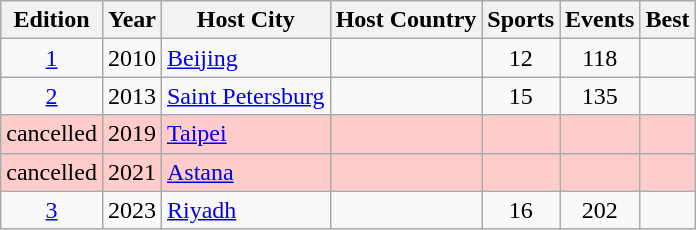<table class="wikitable">
<tr>
<th>Edition</th>
<th>Year</th>
<th>Host City</th>
<th>Host Country</th>
<th>Sports</th>
<th>Events</th>
<th>Best</th>
</tr>
<tr align=center>
<td align=center><a href='#'>1</a></td>
<td>2010</td>
<td align="left"><a href='#'>Beijing</a></td>
<td align=left></td>
<td>12</td>
<td>118</td>
<td></td>
</tr>
<tr align=center>
<td align=center><a href='#'>2</a></td>
<td>2013</td>
<td align="left"><a href='#'>Saint Petersburg</a></td>
<td align=left></td>
<td>15</td>
<td>135</td>
<td></td>
</tr>
<tr bgcolor="#ffcccc">
<td>cancelled</td>
<td>2019</td>
<td><a href='#'>Taipei</a></td>
<td></td>
<td></td>
<td></td>
<td></td>
</tr>
<tr bgcolor="#ffcccc">
<td>cancelled</td>
<td>2021</td>
<td><a href='#'>Astana</a></td>
<td></td>
<td></td>
<td></td>
<td></td>
</tr>
<tr align="center">
<td align="center"><a href='#'>3</a></td>
<td>2023</td>
<td align="left"><a href='#'>Riyadh</a></td>
<td align="left"></td>
<td>16</td>
<td>202</td>
<td></td>
</tr>
</table>
